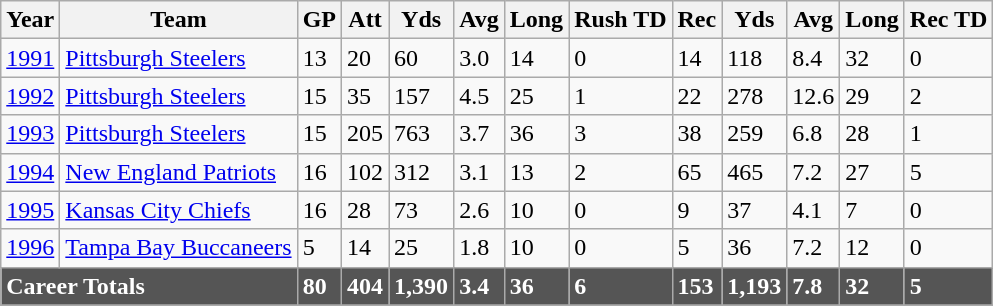<table class="wikitable">
<tr>
<th>Year</th>
<th>Team</th>
<th>GP</th>
<th>Att</th>
<th>Yds</th>
<th>Avg</th>
<th>Long</th>
<th>Rush TD</th>
<th>Rec</th>
<th>Yds</th>
<th>Avg</th>
<th>Long</th>
<th>Rec TD</th>
</tr>
<tr>
<td><a href='#'>1991</a></td>
<td><a href='#'>Pittsburgh Steelers</a></td>
<td>13</td>
<td>20</td>
<td>60</td>
<td>3.0</td>
<td>14</td>
<td>0</td>
<td>14</td>
<td>118</td>
<td>8.4</td>
<td>32</td>
<td>0</td>
</tr>
<tr>
<td><a href='#'>1992</a></td>
<td><a href='#'>Pittsburgh Steelers</a></td>
<td>15</td>
<td>35</td>
<td>157</td>
<td>4.5</td>
<td>25</td>
<td>1</td>
<td>22</td>
<td>278</td>
<td>12.6</td>
<td>29</td>
<td>2</td>
</tr>
<tr>
<td><a href='#'>1993</a></td>
<td><a href='#'>Pittsburgh Steelers</a></td>
<td>15</td>
<td>205</td>
<td>763</td>
<td>3.7</td>
<td>36</td>
<td>3</td>
<td>38</td>
<td>259</td>
<td>6.8</td>
<td>28</td>
<td>1</td>
</tr>
<tr>
<td><a href='#'>1994</a></td>
<td><a href='#'>New England Patriots</a></td>
<td>16</td>
<td>102</td>
<td>312</td>
<td>3.1</td>
<td>13</td>
<td>2</td>
<td>65</td>
<td>465</td>
<td>7.2</td>
<td>27</td>
<td>5</td>
</tr>
<tr>
<td><a href='#'>1995</a></td>
<td><a href='#'>Kansas City Chiefs</a></td>
<td>16</td>
<td>28</td>
<td>73</td>
<td>2.6</td>
<td>10</td>
<td>0</td>
<td>9</td>
<td>37</td>
<td>4.1</td>
<td>7</td>
<td>0</td>
</tr>
<tr>
<td><a href='#'>1996</a></td>
<td><a href='#'>Tampa Bay Buccaneers</a></td>
<td>5</td>
<td>14</td>
<td>25</td>
<td>1.8</td>
<td>10</td>
<td>0</td>
<td>5</td>
<td>36</td>
<td>7.2</td>
<td>12</td>
<td>0</td>
</tr>
<tr style="background:#555555;font-weight:bold;color:white;">
<td colspan=2>Career Totals</td>
<td>80</td>
<td>404</td>
<td>1,390</td>
<td>3.4</td>
<td>36</td>
<td>6</td>
<td>153</td>
<td>1,193</td>
<td>7.8</td>
<td>32</td>
<td>5</td>
</tr>
<tr style="background:#555555;font-weight:bold;color:white;">
</tr>
</table>
